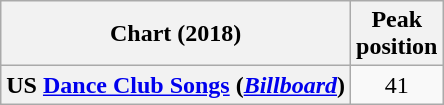<table class="wikitable plainrowheaders" style="text-align:center">
<tr>
<th scope="col">Chart (2018)</th>
<th scope="col">Peak<br>position</th>
</tr>
<tr>
<th scope="row">US <a href='#'>Dance Club Songs</a> (<em><a href='#'>Billboard</a></em>)</th>
<td>41</td>
</tr>
</table>
